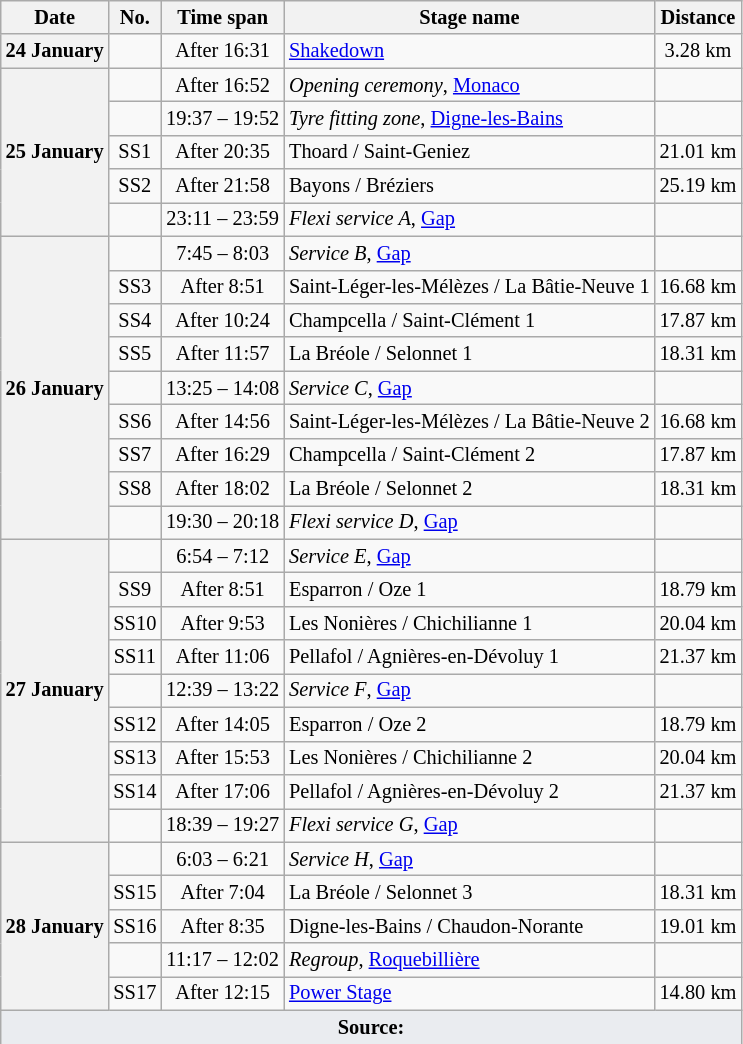<table class="wikitable" style="font-size: 85%;">
<tr>
<th>Date</th>
<th>No.</th>
<th>Time span</th>
<th>Stage name</th>
<th>Distance</th>
</tr>
<tr>
<th>24 January</th>
<td></td>
<td align="center">After 16:31</td>
<td><a href='#'>Shakedown</a></td>
<td align="center">3.28 km</td>
</tr>
<tr>
<th rowspan="5">25 January</th>
<td align="center"></td>
<td align="center">After 16:52</td>
<td><em>Opening ceremony</em>, <a href='#'>Monaco</a></td>
<td></td>
</tr>
<tr>
<td align="center"></td>
<td align="center">19:37 – 19:52</td>
<td><em>Tyre fitting zone</em>, <a href='#'>Digne-les-Bains</a></td>
<td></td>
</tr>
<tr>
<td align="center">SS1</td>
<td align="center">After 20:35</td>
<td>Thoard / Saint-Geniez</td>
<td align="center">21.01 km</td>
</tr>
<tr>
<td align="center">SS2</td>
<td align="center">After 21:58</td>
<td>Bayons / Bréziers</td>
<td align="center">25.19 km</td>
</tr>
<tr>
<td align="center"></td>
<td align="center">23:11 – 23:59</td>
<td><em>Flexi service A</em>, <a href='#'>Gap</a></td>
<td></td>
</tr>
<tr>
<th rowspan="9">26 January</th>
<td align="center"></td>
<td align="center">7:45 – 8:03</td>
<td><em>Service B</em>, <a href='#'>Gap</a></td>
<td></td>
</tr>
<tr>
<td align="center">SS3</td>
<td align="center">After 8:51</td>
<td>Saint-Léger-les-Mélèzes / La Bâtie-Neuve 1</td>
<td align="center">16.68 km</td>
</tr>
<tr>
<td align="center">SS4</td>
<td align="center">After 10:24</td>
<td>Champcella / Saint-Clément 1</td>
<td align="center">17.87 km</td>
</tr>
<tr>
<td align="center">SS5</td>
<td align="center">After 11:57</td>
<td>La Bréole / Selonnet 1</td>
<td align="center">18.31 km</td>
</tr>
<tr>
<td align="center"></td>
<td align="center">13:25 – 14:08</td>
<td><em>Service C</em>, <a href='#'>Gap</a></td>
<td></td>
</tr>
<tr>
<td align="center">SS6</td>
<td align="center">After 14:56</td>
<td>Saint-Léger-les-Mélèzes / La Bâtie-Neuve 2</td>
<td align="center">16.68 km</td>
</tr>
<tr>
<td align="center">SS7</td>
<td align="center">After 16:29</td>
<td>Champcella / Saint-Clément 2</td>
<td align="center">17.87 km</td>
</tr>
<tr>
<td align="center">SS8</td>
<td align="center">After 18:02</td>
<td>La Bréole / Selonnet 2</td>
<td align="center">18.31 km</td>
</tr>
<tr>
<td align="center"></td>
<td align="center">19:30 – 20:18</td>
<td><em>Flexi service D</em>, <a href='#'>Gap</a></td>
<td></td>
</tr>
<tr>
<th rowspan="9">27 January</th>
<td align="center"></td>
<td align="center">6:54 – 7:12</td>
<td><em>Service E</em>, <a href='#'>Gap</a></td>
<td></td>
</tr>
<tr>
<td align="center">SS9</td>
<td align="center">After 8:51</td>
<td>Esparron / Oze 1</td>
<td align="center">18.79 km</td>
</tr>
<tr>
<td align="center">SS10</td>
<td align="center">After 9:53</td>
<td>Les Nonières / Chichilianne 1</td>
<td align="center">20.04 km</td>
</tr>
<tr>
<td align="center">SS11</td>
<td align="center">After 11:06</td>
<td>Pellafol / Agnières-en-Dévoluy 1</td>
<td align="center">21.37 km</td>
</tr>
<tr>
<td align="center"></td>
<td align="center">12:39 – 13:22</td>
<td><em>Service F</em>, <a href='#'>Gap</a></td>
<td></td>
</tr>
<tr>
<td align="center">SS12</td>
<td align="center">After 14:05</td>
<td>Esparron / Oze 2</td>
<td align="center">18.79 km</td>
</tr>
<tr>
<td align="center">SS13</td>
<td align="center">After 15:53</td>
<td>Les Nonières / Chichilianne 2</td>
<td align="center">20.04 km</td>
</tr>
<tr>
<td align="center">SS14</td>
<td align="center">After 17:06</td>
<td>Pellafol / Agnières-en-Dévoluy 2</td>
<td align="center">21.37 km</td>
</tr>
<tr>
<td align="center"></td>
<td align="center">18:39 – 19:27</td>
<td><em>Flexi service G</em>, <a href='#'>Gap</a></td>
<td></td>
</tr>
<tr>
<th rowspan="5">28 January</th>
<td align="center"></td>
<td align="center">6:03 – 6:21</td>
<td><em>Service H</em>, <a href='#'>Gap</a></td>
<td></td>
</tr>
<tr>
<td align="center">SS15</td>
<td align="center">After 7:04</td>
<td>La Bréole / Selonnet 3</td>
<td align="center">18.31 km</td>
</tr>
<tr>
<td align="center">SS16</td>
<td align="center">After 8:35</td>
<td>Digne-les-Bains / Chaudon-Norante</td>
<td align="center">19.01 km</td>
</tr>
<tr>
<td align="center"></td>
<td align="center">11:17 – 12:02</td>
<td><em>Regroup</em>, <a href='#'>Roquebillière</a></td>
<td></td>
</tr>
<tr>
<td align="center">SS17</td>
<td align="center">After 12:15</td>
<td><a href='#'>Power Stage</a></td>
<td align="center">14.80 km</td>
</tr>
<tr>
<td style="background-color:#EAECF0; text-align:center" colspan="6"><strong>Source:</strong></td>
</tr>
</table>
